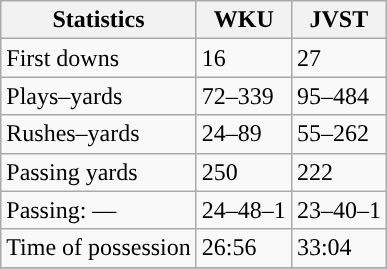<table class="wikitable" style="float:left">
<tr>
<th>Statistics</th>
<th>WKU</th>
<th>JVST</th>
</tr>
<tr>
<td>First downs</td>
<td>16</td>
<td>27</td>
</tr>
<tr>
<td>Plays–yards</td>
<td>72–339</td>
<td>95–484</td>
</tr>
<tr>
<td>Rushes–yards</td>
<td>24–89</td>
<td>55–262</td>
</tr>
<tr>
<td>Passing yards</td>
<td>250</td>
<td>222</td>
</tr>
<tr>
<td>Passing: ––</td>
<td>24–48–1</td>
<td>23–40–1</td>
</tr>
<tr>
<td>Time of possession</td>
<td>26:56</td>
<td>33:04</td>
</tr>
<tr>
</tr>
</table>
